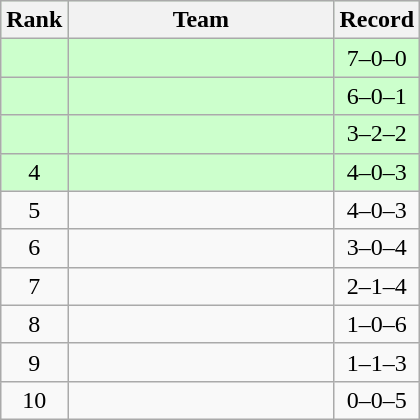<table class=wikitable style="text-align:center;">
<tr bgcolor=#ccffcc>
<th>Rank</th>
<th width=170>Team</th>
<th>Record</th>
</tr>
<tr bgcolor=#ccffcc>
<td></td>
<td align=left></td>
<td>7–0–0</td>
</tr>
<tr bgcolor=#ccffcc>
<td></td>
<td align=left></td>
<td>6–0–1</td>
</tr>
<tr bgcolor=#ccffcc>
<td></td>
<td align=left></td>
<td>3–2–2</td>
</tr>
<tr bgcolor=#ccffcc>
<td>4</td>
<td align=left></td>
<td>4–0–3</td>
</tr>
<tr>
<td>5</td>
<td align=left></td>
<td>4–0–3</td>
</tr>
<tr>
<td>6</td>
<td align=left></td>
<td>3–0–4</td>
</tr>
<tr>
<td>7</td>
<td align=left></td>
<td>2–1–4</td>
</tr>
<tr>
<td>8</td>
<td align=left></td>
<td>1–0–6</td>
</tr>
<tr>
<td>9</td>
<td align=left></td>
<td>1–1–3</td>
</tr>
<tr>
<td>10</td>
<td align=left></td>
<td>0–0–5</td>
</tr>
</table>
